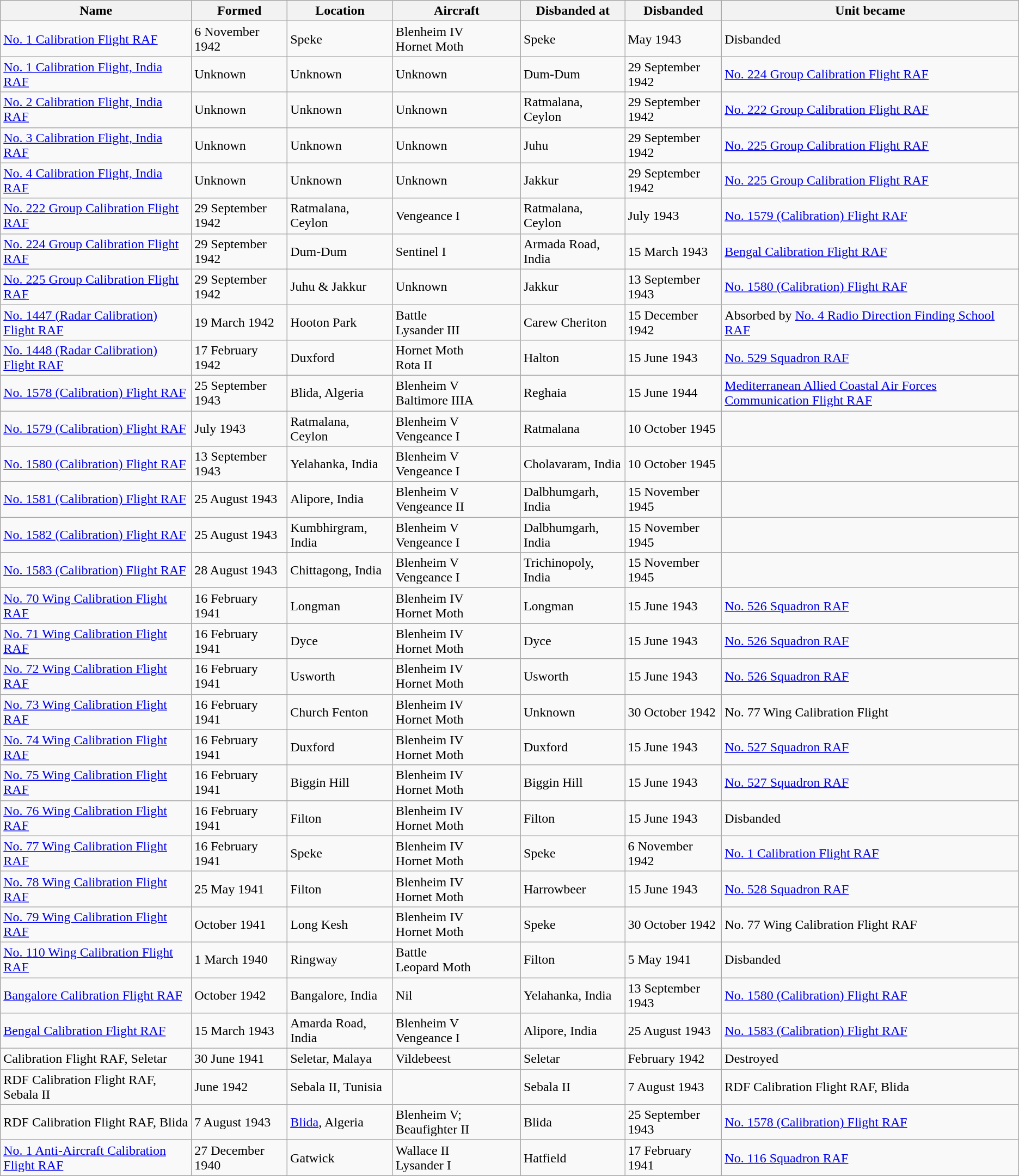<table class="wikitable">
<tr>
<th>Name</th>
<th>Formed</th>
<th>Location</th>
<th>Aircraft</th>
<th>Disbanded at</th>
<th>Disbanded</th>
<th>Unit became</th>
</tr>
<tr>
<td><a href='#'>No. 1 Calibration Flight RAF</a></td>
<td>6 November 1942</td>
<td>Speke</td>
<td>Blenheim IV<br>Hornet Moth</td>
<td>Speke</td>
<td>May 1943</td>
<td>Disbanded</td>
</tr>
<tr>
<td><a href='#'>No. 1 Calibration Flight, India RAF</a></td>
<td>Unknown</td>
<td>Unknown</td>
<td>Unknown</td>
<td>Dum-Dum</td>
<td>29 September 1942</td>
<td><a href='#'>No. 224 Group Calibration Flight RAF</a></td>
</tr>
<tr>
<td><a href='#'>No. 2 Calibration Flight, India RAF</a></td>
<td>Unknown</td>
<td>Unknown</td>
<td>Unknown</td>
<td>Ratmalana, Ceylon</td>
<td>29 September 1942</td>
<td><a href='#'>No. 222 Group Calibration Flight RAF</a></td>
</tr>
<tr>
<td><a href='#'>No. 3 Calibration Flight, India RAF</a></td>
<td>Unknown</td>
<td>Unknown</td>
<td>Unknown</td>
<td>Juhu</td>
<td>29 September 1942</td>
<td><a href='#'>No. 225 Group Calibration Flight RAF</a></td>
</tr>
<tr>
<td><a href='#'>No. 4 Calibration Flight, India RAF</a></td>
<td>Unknown</td>
<td>Unknown</td>
<td>Unknown</td>
<td>Jakkur</td>
<td>29 September 1942</td>
<td><a href='#'>No. 225 Group Calibration Flight RAF</a></td>
</tr>
<tr>
<td><a href='#'>No. 222 Group Calibration Flight RAF</a></td>
<td>29 September 1942</td>
<td>Ratmalana, Ceylon</td>
<td>Vengeance I</td>
<td>Ratmalana, Ceylon</td>
<td>July 1943</td>
<td><a href='#'>No. 1579 (Calibration) Flight RAF</a></td>
</tr>
<tr>
<td><a href='#'>No. 224 Group Calibration Flight RAF</a></td>
<td>29 September 1942</td>
<td>Dum-Dum</td>
<td>Sentinel I</td>
<td>Armada Road, India</td>
<td>15 March 1943</td>
<td><a href='#'>Bengal Calibration Flight RAF</a></td>
</tr>
<tr>
<td><a href='#'>No. 225 Group Calibration Flight RAF</a></td>
<td>29 September 1942</td>
<td>Juhu & Jakkur</td>
<td>Unknown</td>
<td>Jakkur</td>
<td>13 September 1943</td>
<td><a href='#'>No. 1580 (Calibration) Flight RAF</a></td>
</tr>
<tr>
<td><a href='#'>No. 1447 (Radar Calibration) Flight RAF</a></td>
<td>19 March 1942</td>
<td>Hooton Park</td>
<td>Battle<br>Lysander III</td>
<td>Carew Cheriton</td>
<td>15 December 1942</td>
<td>Absorbed by <a href='#'>No. 4 Radio Direction Finding School RAF</a></td>
</tr>
<tr>
<td><a href='#'>No. 1448 (Radar Calibration) Flight RAF</a></td>
<td>17 February 1942</td>
<td>Duxford</td>
<td>Hornet Moth<br>Rota II</td>
<td>Halton</td>
<td>15 June 1943</td>
<td><a href='#'>No. 529 Squadron RAF</a></td>
</tr>
<tr>
<td><a href='#'>No. 1578 (Calibration) Flight RAF</a></td>
<td>25 September 1943</td>
<td>Blida, Algeria</td>
<td>Blenheim V<br>Baltimore IIIA</td>
<td>Reghaia</td>
<td>15 June 1944</td>
<td><a href='#'>Mediterranean Allied Coastal Air Forces Communication Flight RAF</a></td>
</tr>
<tr>
<td><a href='#'>No. 1579 (Calibration) Flight RAF</a></td>
<td>July 1943</td>
<td>Ratmalana, Ceylon</td>
<td>Blenheim V<br>Vengeance I</td>
<td>Ratmalana</td>
<td>10 October 1945</td>
<td></td>
</tr>
<tr>
<td><a href='#'>No. 1580 (Calibration) Flight RAF</a></td>
<td>13 September 1943</td>
<td>Yelahanka, India</td>
<td>Blenheim V<br>Vengeance I</td>
<td>Cholavaram, India</td>
<td>10 October 1945</td>
<td></td>
</tr>
<tr>
<td><a href='#'>No. 1581 (Calibration) Flight RAF</a></td>
<td>25 August 1943</td>
<td>Alipore, India</td>
<td>Blenheim V<br>Vengeance II</td>
<td>Dalbhumgarh, India</td>
<td>15 November 1945</td>
<td></td>
</tr>
<tr>
<td><a href='#'>No. 1582 (Calibration) Flight RAF</a></td>
<td>25 August 1943</td>
<td>Kumbhirgram, India</td>
<td>Blenheim V<br>Vengeance I</td>
<td>Dalbhumgarh, India</td>
<td>15 November 1945</td>
<td></td>
</tr>
<tr>
<td><a href='#'>No. 1583 (Calibration) Flight RAF</a></td>
<td>28 August 1943</td>
<td>Chittagong, India</td>
<td>Blenheim V<br>Vengeance I</td>
<td>Trichinopoly, India</td>
<td>15 November 1945</td>
<td></td>
</tr>
<tr>
<td><a href='#'>No. 70 Wing Calibration Flight RAF</a></td>
<td>16 February 1941</td>
<td>Longman</td>
<td>Blenheim IV<br>Hornet Moth</td>
<td>Longman</td>
<td>15 June 1943</td>
<td><a href='#'>No. 526 Squadron RAF</a></td>
</tr>
<tr>
<td><a href='#'>No. 71 Wing Calibration Flight RAF</a></td>
<td>16 February 1941</td>
<td>Dyce</td>
<td>Blenheim IV<br>Hornet Moth</td>
<td>Dyce</td>
<td>15 June 1943</td>
<td><a href='#'>No. 526 Squadron RAF</a></td>
</tr>
<tr>
<td><a href='#'>No. 72 Wing Calibration Flight RAF</a></td>
<td>16 February 1941</td>
<td>Usworth</td>
<td>Blenheim IV<br>Hornet Moth</td>
<td>Usworth</td>
<td>15 June 1943</td>
<td><a href='#'>No. 526 Squadron RAF</a></td>
</tr>
<tr>
<td><a href='#'>No. 73 Wing Calibration Flight RAF</a></td>
<td>16 February 1941</td>
<td>Church Fenton</td>
<td>Blenheim IV<br>Hornet Moth</td>
<td>Unknown</td>
<td>30 October 1942</td>
<td>No. 77 Wing Calibration Flight</td>
</tr>
<tr>
<td><a href='#'>No. 74 Wing Calibration Flight RAF</a></td>
<td>16 February 1941</td>
<td>Duxford</td>
<td>Blenheim IV<br>Hornet Moth</td>
<td>Duxford</td>
<td>15 June 1943</td>
<td><a href='#'>No. 527 Squadron RAF</a></td>
</tr>
<tr>
<td><a href='#'>No. 75 Wing Calibration Flight RAF</a></td>
<td>16 February 1941</td>
<td>Biggin Hill</td>
<td>Blenheim IV<br>Hornet Moth</td>
<td>Biggin Hill</td>
<td>15 June 1943</td>
<td><a href='#'>No. 527 Squadron RAF</a></td>
</tr>
<tr>
<td><a href='#'>No. 76 Wing Calibration Flight RAF</a></td>
<td>16 February 1941</td>
<td>Filton</td>
<td>Blenheim IV<br>Hornet Moth</td>
<td>Filton</td>
<td>15 June 1943</td>
<td>Disbanded</td>
</tr>
<tr>
<td><a href='#'>No. 77 Wing Calibration Flight RAF</a></td>
<td>16 February 1941</td>
<td>Speke</td>
<td>Blenheim IV<br>Hornet Moth</td>
<td>Speke</td>
<td>6 November 1942</td>
<td><a href='#'>No. 1 Calibration Flight RAF</a></td>
</tr>
<tr>
<td><a href='#'>No. 78 Wing Calibration Flight RAF</a></td>
<td>25 May 1941</td>
<td>Filton</td>
<td>Blenheim IV<br>Hornet Moth</td>
<td>Harrowbeer</td>
<td>15 June 1943</td>
<td><a href='#'>No. 528 Squadron RAF</a></td>
</tr>
<tr>
<td><a href='#'>No. 79 Wing Calibration Flight RAF</a></td>
<td>October 1941</td>
<td>Long Kesh</td>
<td>Blenheim IV<br>Hornet Moth</td>
<td>Speke</td>
<td>30 October 1942</td>
<td>No. 77 Wing Calibration Flight RAF</td>
</tr>
<tr>
<td><a href='#'>No. 110 Wing Calibration Flight RAF</a></td>
<td>1 March 1940</td>
<td>Ringway</td>
<td>Battle<br>Leopard Moth</td>
<td>Filton</td>
<td>5 May 1941</td>
<td>Disbanded</td>
</tr>
<tr>
<td><a href='#'>Bangalore Calibration Flight RAF</a></td>
<td>October 1942</td>
<td>Bangalore, India</td>
<td>Nil</td>
<td>Yelahanka, India</td>
<td>13 September 1943</td>
<td><a href='#'>No. 1580 (Calibration) Flight RAF</a></td>
</tr>
<tr>
<td><a href='#'>Bengal Calibration Flight RAF</a></td>
<td>15 March 1943</td>
<td>Amarda Road, India</td>
<td>Blenheim V<br>Vengeance I</td>
<td>Alipore, India</td>
<td>25 August 1943</td>
<td><a href='#'>No. 1583 (Calibration) Flight RAF</a></td>
</tr>
<tr>
<td>Calibration Flight RAF, Seletar</td>
<td>30 June 1941</td>
<td>Seletar, Malaya</td>
<td>Vildebeest</td>
<td>Seletar</td>
<td>February 1942</td>
<td>Destroyed</td>
</tr>
<tr>
<td>RDF Calibration Flight RAF, Sebala II</td>
<td>June 1942</td>
<td>Sebala II, Tunisia</td>
<td></td>
<td>Sebala II</td>
<td>7 August 1943</td>
<td>RDF Calibration Flight RAF, Blida</td>
</tr>
<tr>
<td>RDF Calibration Flight RAF, Blida</td>
<td>7 August 1943</td>
<td><a href='#'>Blida</a>, Algeria</td>
<td>Blenheim V; Beaufighter II</td>
<td>Blida</td>
<td>25 September 1943</td>
<td><a href='#'>No. 1578 (Calibration) Flight RAF</a></td>
</tr>
<tr>
<td><a href='#'>No. 1 Anti-Aircraft Calibration Flight RAF</a></td>
<td>27 December 1940</td>
<td>Gatwick</td>
<td>Wallace II<br>Lysander I</td>
<td>Hatfield</td>
<td>17 February 1941</td>
<td><a href='#'>No. 116 Squadron RAF</a></td>
</tr>
</table>
